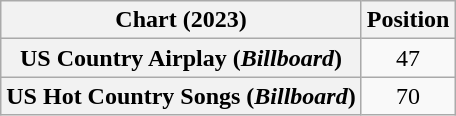<table class="wikitable sortable plainrowheaders" style="text-align:center">
<tr>
<th scope="col">Chart (2023)</th>
<th scope="col">Position</th>
</tr>
<tr>
<th scope="row">US Country Airplay (<em>Billboard</em>)</th>
<td>47</td>
</tr>
<tr>
<th scope="row">US Hot Country Songs (<em>Billboard</em>)</th>
<td>70</td>
</tr>
</table>
